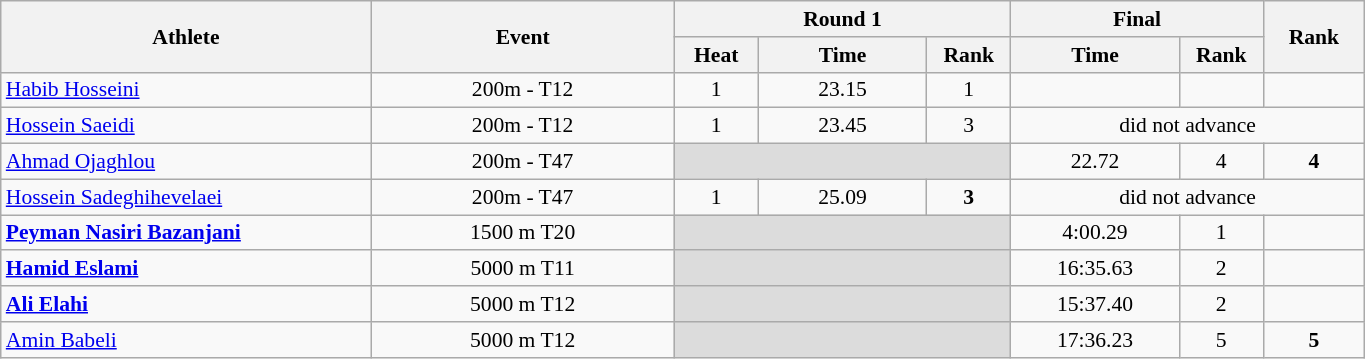<table class="wikitable" width="72%" style="text-align:center; font-size:90%">
<tr>
<th rowspan="2" width="22%">Athlete</th>
<th rowspan="2" width="18%">Event</th>
<th colspan="3" width="20%">Round 1</th>
<th colspan="2" width="15%">Final</th>
<th rowspan="2" width="6%">Rank</th>
</tr>
<tr>
<th width="5%">Heat</th>
<th width="10%">Time</th>
<th>Rank</th>
<th width="10%">Time</th>
<th>Rank</th>
</tr>
<tr>
<td align="left"><a href='#'>Habib Hosseini</a></td>
<td align="center">200m - T12</td>
<td>1</td>
<td>23.15</td>
<td>1<strong></strong></td>
<td></td>
<td></td>
<td></td>
</tr>
<tr>
<td align="left"><a href='#'>Hossein Saeidi</a></td>
<td align="center">200m - T12</td>
<td>1</td>
<td>23.45</td>
<td>3</td>
<td colspan=3>did not advance</td>
</tr>
<tr>
<td align="left"><a href='#'>Ahmad Ojaghlou</a></td>
<td align="center">200m - T47</td>
<td colspan=3 bgcolor=#DCDCDC></td>
<td>22.72</td>
<td>4</td>
<td><strong>4</strong></td>
</tr>
<tr>
<td align="left"><a href='#'>Hossein Sadeghihevelaei</a></td>
<td align="center">200m - T47</td>
<td>1</td>
<td>25.09</td>
<td><strong>3</strong></td>
<td colspan=3>did not advance</td>
</tr>
<tr>
<td align="left"><strong><a href='#'>Peyman Nasiri Bazanjani</a></strong></td>
<td align="center">1500 m T20</td>
<td colspan=3 bgcolor=#DCDCDC></td>
<td>4:00.29</td>
<td>1</td>
<td align=center></td>
</tr>
<tr>
<td align="left"><strong><a href='#'>Hamid Eslami</a></strong></td>
<td align="center">5000 m T11</td>
<td colspan=3 bgcolor=#DCDCDC></td>
<td>16:35.63</td>
<td>2</td>
<td align=center></td>
</tr>
<tr>
<td align="left"><strong><a href='#'>Ali Elahi</a></strong></td>
<td align="center">5000 m T12</td>
<td colspan=3 bgcolor=#DCDCDC></td>
<td>15:37.40</td>
<td>2</td>
<td align=center></td>
</tr>
<tr>
<td align="left"><a href='#'>Amin Babeli</a></td>
<td align="center">5000 m T12</td>
<td colspan=3 bgcolor=#DCDCDC></td>
<td>17:36.23</td>
<td>5</td>
<td><strong>5</strong></td>
</tr>
</table>
